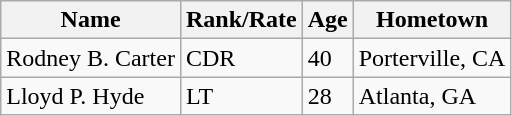<table class="wikitable">
<tr>
<th>Name</th>
<th>Rank/Rate</th>
<th>Age</th>
<th>Hometown</th>
</tr>
<tr>
<td>Rodney B. Carter</td>
<td>CDR</td>
<td>40</td>
<td>Porterville, CA</td>
</tr>
<tr>
<td>Lloyd P. Hyde</td>
<td>LT</td>
<td>28</td>
<td>Atlanta, GA</td>
</tr>
</table>
